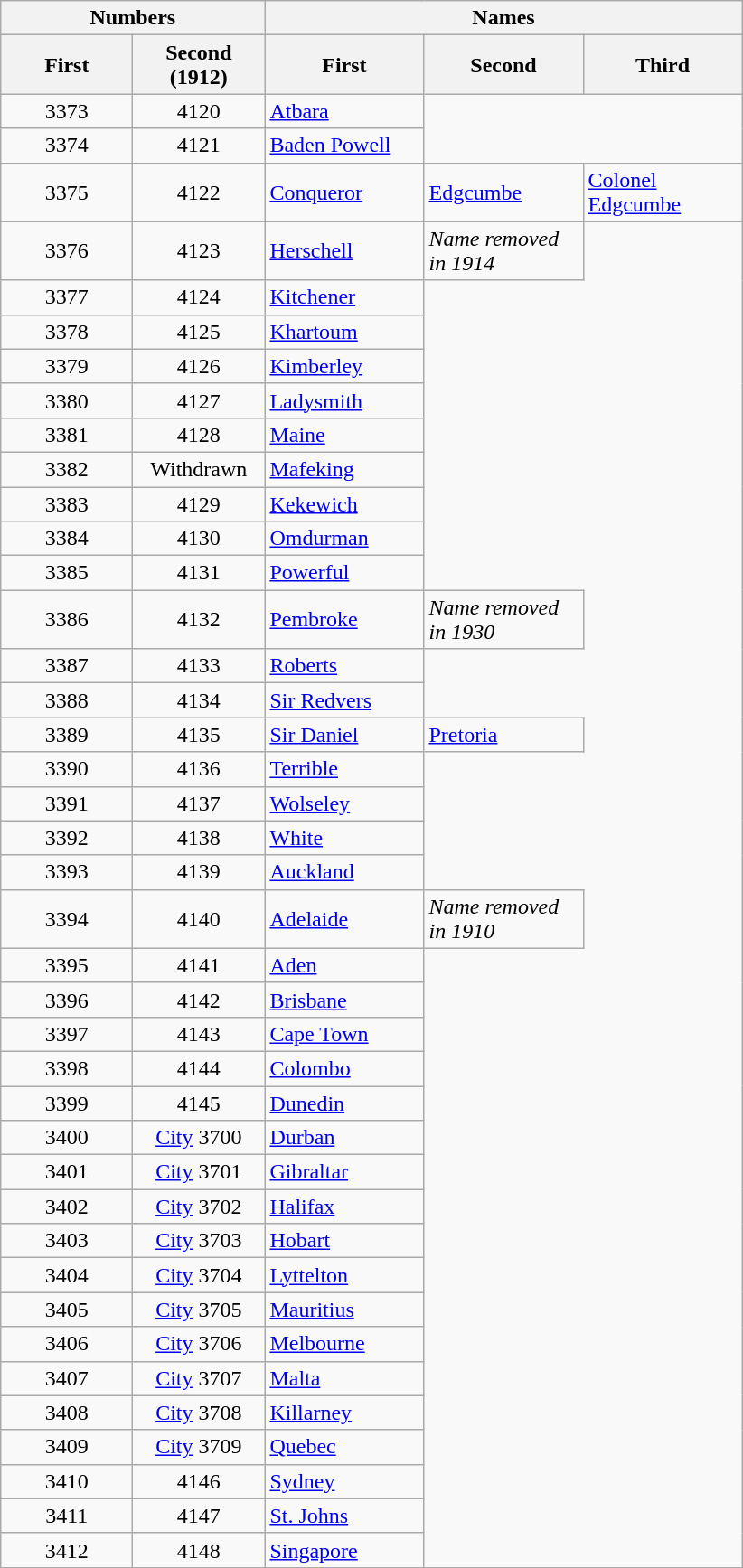<table class=wikitable>
<tr>
<th colspan=2 align=center>Numbers</th>
<th colspan=3>Names</th>
</tr>
<tr>
<th width="90" align=center>First</th>
<th width="90" align=center>Second (1912)</th>
<th width="110" align=center>First</th>
<th width="110" align=center>Second</th>
<th width="110" align=center>Third</th>
</tr>
<tr>
<td align=center>3373</td>
<td align=center>4120</td>
<td><a href='#'>Atbara</a></td>
</tr>
<tr>
<td align=center>3374</td>
<td align=center>4121</td>
<td><a href='#'>Baden Powell</a></td>
</tr>
<tr>
<td align=center>3375</td>
<td align=center>4122</td>
<td><a href='#'>Conqueror</a></td>
<td><a href='#'>Edgcumbe</a></td>
<td><a href='#'>Colonel Edgcumbe</a></td>
</tr>
<tr>
<td align=center>3376</td>
<td align=center>4123</td>
<td><a href='#'>Herschell</a></td>
<td><em>Name removed in 1914</em></td>
</tr>
<tr>
<td align=center>3377</td>
<td align=center>4124</td>
<td><a href='#'>Kitchener</a></td>
</tr>
<tr>
<td align=center>3378</td>
<td align=center>4125</td>
<td><a href='#'>Khartoum</a></td>
</tr>
<tr>
<td align=center>3379</td>
<td align=center>4126</td>
<td><a href='#'>Kimberley</a> </td>
</tr>
<tr>
<td align=center>3380</td>
<td align=center>4127</td>
<td><a href='#'>Ladysmith</a></td>
</tr>
<tr>
<td align=center>3381</td>
<td align=center>4128</td>
<td><a href='#'>Maine</a></td>
</tr>
<tr>
<td align=center>3382</td>
<td align=center>Withdrawn</td>
<td><a href='#'>Mafeking</a></td>
</tr>
<tr>
<td align=center>3383</td>
<td align=center>4129</td>
<td><a href='#'>Kekewich</a></td>
</tr>
<tr>
<td align=center>3384</td>
<td align=center>4130</td>
<td><a href='#'>Omdurman</a></td>
</tr>
<tr>
<td align=center>3385</td>
<td align=center>4131</td>
<td><a href='#'>Powerful</a></td>
</tr>
<tr>
<td align=center>3386</td>
<td align=center>4132</td>
<td><a href='#'>Pembroke</a></td>
<td><em>Name removed in 1930</em></td>
</tr>
<tr>
<td align=center>3387</td>
<td align=center>4133</td>
<td><a href='#'>Roberts</a></td>
</tr>
<tr>
<td align=center>3388</td>
<td align=center>4134</td>
<td><a href='#'>Sir Redvers</a></td>
</tr>
<tr>
<td align=center>3389</td>
<td align=center>4135</td>
<td><a href='#'>Sir Daniel</a></td>
<td><a href='#'>Pretoria</a></td>
</tr>
<tr>
<td align=center>3390</td>
<td align=center>4136</td>
<td><a href='#'>Terrible</a></td>
</tr>
<tr>
<td align=center>3391</td>
<td align=center>4137</td>
<td><a href='#'>Wolseley</a></td>
</tr>
<tr>
<td align=center>3392</td>
<td align=center>4138</td>
<td><a href='#'>White</a></td>
</tr>
<tr>
<td align=center>3393</td>
<td align=center>4139</td>
<td><a href='#'>Auckland</a></td>
</tr>
<tr>
<td align=center>3394</td>
<td align=center>4140</td>
<td><a href='#'>Adelaide</a></td>
<td><em>Name removed in 1910</em></td>
</tr>
<tr>
<td align=center>3395</td>
<td align=center>4141</td>
<td><a href='#'>Aden</a></td>
</tr>
<tr>
<td align=center>3396</td>
<td align=center>4142</td>
<td><a href='#'>Brisbane</a></td>
</tr>
<tr>
<td align=center>3397</td>
<td align=center>4143</td>
<td><a href='#'>Cape Town</a></td>
</tr>
<tr>
<td align=center>3398</td>
<td align=center>4144</td>
<td><a href='#'>Colombo</a></td>
</tr>
<tr>
<td align=center>3399</td>
<td align=center>4145</td>
<td><a href='#'>Dunedin</a></td>
</tr>
<tr>
<td align=center>3400</td>
<td align=center><a href='#'>City</a> 3700</td>
<td><a href='#'>Durban</a></td>
</tr>
<tr>
<td align=center>3401</td>
<td align=center><a href='#'>City</a> 3701</td>
<td><a href='#'>Gibraltar</a></td>
</tr>
<tr>
<td align=center>3402</td>
<td align=center><a href='#'>City</a> 3702</td>
<td><a href='#'>Halifax</a></td>
</tr>
<tr>
<td align=center>3403</td>
<td align=center><a href='#'>City</a> 3703</td>
<td><a href='#'>Hobart</a></td>
</tr>
<tr>
<td align=center>3404</td>
<td align=center><a href='#'>City</a> 3704</td>
<td><a href='#'>Lyttelton</a></td>
</tr>
<tr>
<td align=center>3405</td>
<td align=center><a href='#'>City</a> 3705</td>
<td><a href='#'>Mauritius</a></td>
</tr>
<tr>
<td align=center>3406</td>
<td align=center><a href='#'>City</a> 3706</td>
<td><a href='#'>Melbourne</a></td>
</tr>
<tr>
<td align=center>3407</td>
<td align=center><a href='#'>City</a> 3707</td>
<td><a href='#'>Malta</a></td>
</tr>
<tr>
<td align=center>3408</td>
<td align=center><a href='#'>City</a> 3708</td>
<td><a href='#'>Killarney</a></td>
</tr>
<tr>
<td align=center>3409</td>
<td align=center><a href='#'>City</a> 3709</td>
<td><a href='#'>Quebec</a></td>
</tr>
<tr>
<td align=center>3410</td>
<td align=center>4146</td>
<td><a href='#'>Sydney</a></td>
</tr>
<tr>
<td align=center>3411</td>
<td align=center>4147</td>
<td><a href='#'>St. Johns</a></td>
</tr>
<tr>
<td align=center>3412</td>
<td align=center>4148</td>
<td><a href='#'>Singapore</a></td>
</tr>
<tr>
</tr>
</table>
